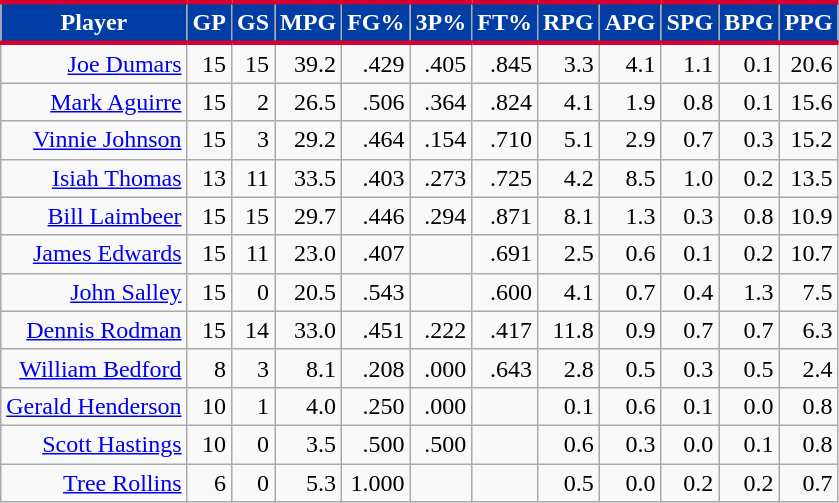<table class="wikitable sortable" style="text-align:right;">
<tr>
<th style="background:#003DA5; color:#FFFFFF; border-top:#D50032 3px solid; border-bottom:#D50032 3px solid;">Player</th>
<th style="background:#003DA5; color:#FFFFFF; border-top:#D50032 3px solid; border-bottom:#D50032 3px solid;">GP</th>
<th style="background:#003DA5; color:#FFFFFF; border-top:#D50032 3px solid; border-bottom:#D50032 3px solid;">GS</th>
<th style="background:#003DA5; color:#FFFFFF; border-top:#D50032 3px solid; border-bottom:#D50032 3px solid;">MPG</th>
<th style="background:#003DA5; color:#FFFFFF; border-top:#D50032 3px solid; border-bottom:#D50032 3px solid;">FG%</th>
<th style="background:#003DA5; color:#FFFFFF; border-top:#D50032 3px solid; border-bottom:#D50032 3px solid;">3P%</th>
<th style="background:#003DA5; color:#FFFFFF; border-top:#D50032 3px solid; border-bottom:#D50032 3px solid;">FT%</th>
<th style="background:#003DA5; color:#FFFFFF; border-top:#D50032 3px solid; border-bottom:#D50032 3px solid;">RPG</th>
<th style="background:#003DA5; color:#FFFFFF; border-top:#D50032 3px solid; border-bottom:#D50032 3px solid;">APG</th>
<th style="background:#003DA5; color:#FFFFFF; border-top:#D50032 3px solid; border-bottom:#D50032 3px solid;">SPG</th>
<th style="background:#003DA5; color:#FFFFFF; border-top:#D50032 3px solid; border-bottom:#D50032 3px solid;">BPG</th>
<th style="background:#003DA5; color:#FFFFFF; border-top:#D50032 3px solid; border-bottom:#D50032 3px solid;">PPG</th>
</tr>
<tr>
<td><a href='#'>Joe Dumars</a></td>
<td>15</td>
<td>15</td>
<td>39.2</td>
<td>.429</td>
<td>.405</td>
<td>.845</td>
<td>3.3</td>
<td>4.1</td>
<td>1.1</td>
<td>0.1</td>
<td>20.6</td>
</tr>
<tr>
<td><a href='#'>Mark Aguirre</a></td>
<td>15</td>
<td>2</td>
<td>26.5</td>
<td>.506</td>
<td>.364</td>
<td>.824</td>
<td>4.1</td>
<td>1.9</td>
<td>0.8</td>
<td>0.1</td>
<td>15.6</td>
</tr>
<tr>
<td><a href='#'>Vinnie Johnson</a></td>
<td>15</td>
<td>3</td>
<td>29.2</td>
<td>.464</td>
<td>.154</td>
<td>.710</td>
<td>5.1</td>
<td>2.9</td>
<td>0.7</td>
<td>0.3</td>
<td>15.2</td>
</tr>
<tr>
<td><a href='#'>Isiah Thomas</a></td>
<td>13</td>
<td>11</td>
<td>33.5</td>
<td>.403</td>
<td>.273</td>
<td>.725</td>
<td>4.2</td>
<td>8.5</td>
<td>1.0</td>
<td>0.2</td>
<td>13.5</td>
</tr>
<tr>
<td><a href='#'>Bill Laimbeer</a></td>
<td>15</td>
<td>15</td>
<td>29.7</td>
<td>.446</td>
<td>.294</td>
<td>.871</td>
<td>8.1</td>
<td>1.3</td>
<td>0.3</td>
<td>0.8</td>
<td>10.9</td>
</tr>
<tr>
<td><a href='#'>James Edwards</a></td>
<td>15</td>
<td>11</td>
<td>23.0</td>
<td>.407</td>
<td></td>
<td>.691</td>
<td>2.5</td>
<td>0.6</td>
<td>0.1</td>
<td>0.2</td>
<td>10.7</td>
</tr>
<tr>
<td><a href='#'>John Salley</a></td>
<td>15</td>
<td>0</td>
<td>20.5</td>
<td>.543</td>
<td></td>
<td>.600</td>
<td>4.1</td>
<td>0.7</td>
<td>0.4</td>
<td>1.3</td>
<td>7.5</td>
</tr>
<tr>
<td><a href='#'>Dennis Rodman</a></td>
<td>15</td>
<td>14</td>
<td>33.0</td>
<td>.451</td>
<td>.222</td>
<td>.417</td>
<td>11.8</td>
<td>0.9</td>
<td>0.7</td>
<td>0.7</td>
<td>6.3</td>
</tr>
<tr>
<td><a href='#'>William Bedford</a></td>
<td>8</td>
<td>3</td>
<td>8.1</td>
<td>.208</td>
<td>.000</td>
<td>.643</td>
<td>2.8</td>
<td>0.5</td>
<td>0.3</td>
<td>0.5</td>
<td>2.4</td>
</tr>
<tr>
<td><a href='#'>Gerald Henderson</a></td>
<td>10</td>
<td>1</td>
<td>4.0</td>
<td>.250</td>
<td>.000</td>
<td></td>
<td>0.1</td>
<td>0.6</td>
<td>0.1</td>
<td>0.0</td>
<td>0.8</td>
</tr>
<tr>
<td><a href='#'>Scott Hastings</a></td>
<td>10</td>
<td>0</td>
<td>3.5</td>
<td>.500</td>
<td>.500</td>
<td></td>
<td>0.6</td>
<td>0.3</td>
<td>0.0</td>
<td>0.1</td>
<td>0.8</td>
</tr>
<tr>
<td><a href='#'>Tree Rollins</a></td>
<td>6</td>
<td>0</td>
<td>5.3</td>
<td>1.000</td>
<td></td>
<td></td>
<td>0.5</td>
<td>0.0</td>
<td>0.2</td>
<td>0.2</td>
<td>0.7</td>
</tr>
</table>
